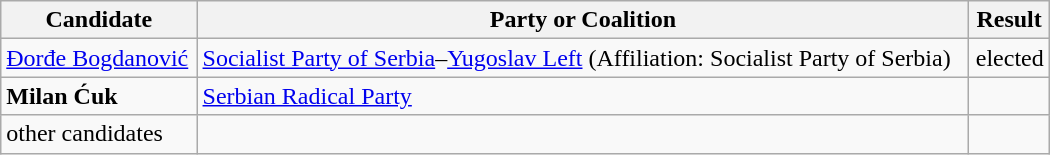<table style="width:700px;" class="wikitable">
<tr>
<th>Candidate</th>
<th>Party or Coalition</th>
<th>Result</th>
</tr>
<tr>
<td align="left"><a href='#'>Đorđe Bogdanović</a></td>
<td align="left"><a href='#'>Socialist Party of Serbia</a>–<a href='#'>Yugoslav Left</a> (Affiliation: Socialist Party of Serbia)</td>
<td align="right">elected</td>
</tr>
<tr>
<td align="left"><strong>Milan Ćuk</strong></td>
<td align="left"><a href='#'>Serbian Radical Party</a></td>
<td align="right"></td>
</tr>
<tr>
<td align="left">other candidates</td>
<td align="left"></td>
<td align="right"></td>
</tr>
</table>
